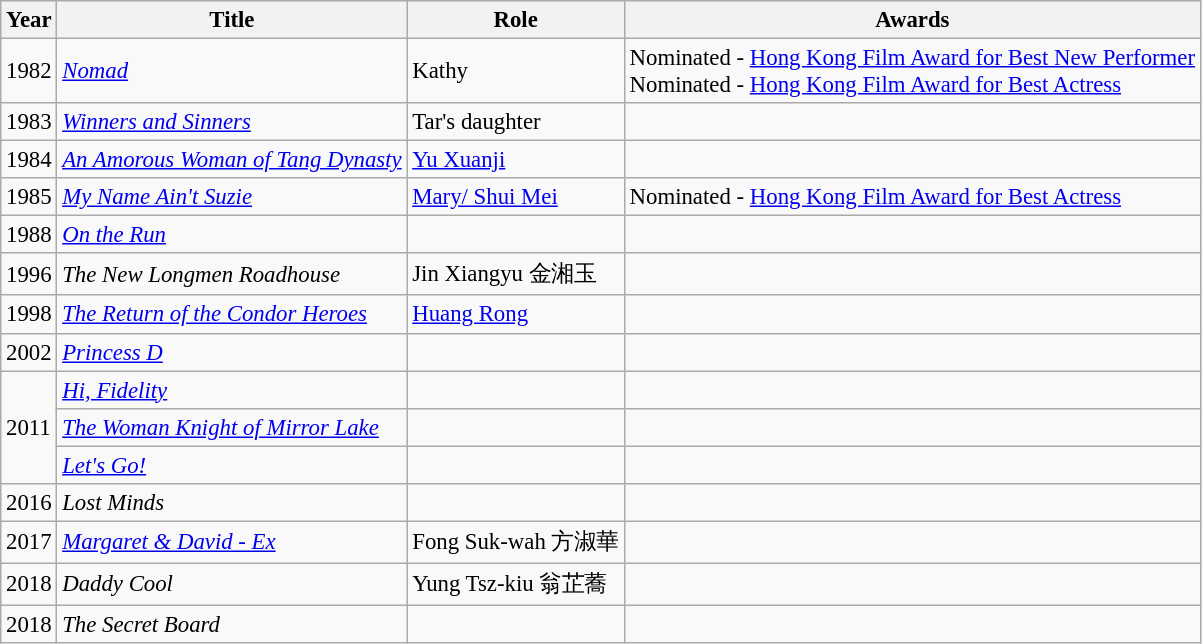<table class="wikitable" style="font-size: 95%;">
<tr>
<th>Year</th>
<th>Title</th>
<th>Role</th>
<th>Awards</th>
</tr>
<tr>
<td>1982</td>
<td><em><a href='#'>Nomad</a></em></td>
<td>Kathy</td>
<td>Nominated - <a href='#'>Hong Kong Film Award for Best New Performer</a><br>Nominated - <a href='#'>Hong Kong Film Award for Best Actress</a></td>
</tr>
<tr>
<td>1983</td>
<td><em><a href='#'>Winners and Sinners</a></em></td>
<td>Tar's daughter</td>
<td></td>
</tr>
<tr>
<td>1984</td>
<td><em><a href='#'>An Amorous Woman of Tang Dynasty</a></em></td>
<td><a href='#'>Yu Xuanji</a></td>
<td></td>
</tr>
<tr>
<td>1985</td>
<td><em><a href='#'>My Name Ain't Suzie</a></em></td>
<td><a href='#'>Mary/ Shui Mei</a></td>
<td>Nominated - <a href='#'>Hong Kong Film Award for Best Actress</a></td>
</tr>
<tr>
<td>1988</td>
<td><em><a href='#'>On the Run</a></em></td>
<td></td>
<td></td>
</tr>
<tr>
<td>1996</td>
<td><em>The New Longmen Roadhouse</em></td>
<td>Jin Xiangyu 金湘玉</td>
<td></td>
</tr>
<tr>
<td>1998</td>
<td><em><a href='#'>The Return of the Condor Heroes</a></em></td>
<td><a href='#'>Huang Rong</a></td>
<td></td>
</tr>
<tr>
<td>2002</td>
<td><em><a href='#'>Princess D</a></em></td>
<td></td>
<td></td>
</tr>
<tr>
<td rowspan="3">2011</td>
<td><em><a href='#'>Hi, Fidelity</a></em></td>
<td></td>
<td></td>
</tr>
<tr>
<td><em><a href='#'>The Woman Knight of Mirror Lake</a></em></td>
<td></td>
<td></td>
</tr>
<tr>
<td><em><a href='#'>Let's Go!</a></em></td>
<td></td>
<td></td>
</tr>
<tr>
<td>2016</td>
<td><em>Lost Minds</em></td>
<td></td>
<td></td>
</tr>
<tr>
<td>2017</td>
<td><em><a href='#'>Margaret & David - Ex</a></em></td>
<td>Fong Suk-wah 方淑華</td>
<td></td>
</tr>
<tr>
<td>2018</td>
<td><em>Daddy Cool</em></td>
<td>Yung Tsz-kiu 翁芷蕎</td>
<td></td>
</tr>
<tr>
<td>2018</td>
<td><em>The Secret Board</em></td>
<td></td>
<td></td>
</tr>
</table>
